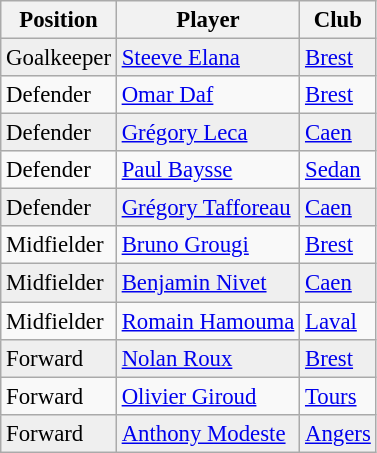<table class="wikitable" style="font-size:95%">
<tr>
<th>Position</th>
<th>Player</th>
<th>Club</th>
</tr>
<tr style="background:#efefef">
<td>Goalkeeper</td>
<td> <a href='#'>Steeve Elana</a></td>
<td><a href='#'>Brest</a></td>
</tr>
<tr>
<td>Defender</td>
<td> <a href='#'>Omar Daf</a></td>
<td><a href='#'>Brest</a></td>
</tr>
<tr style="background:#efefef">
<td>Defender</td>
<td> <a href='#'>Grégory Leca</a></td>
<td><a href='#'>Caen</a></td>
</tr>
<tr>
<td>Defender</td>
<td> <a href='#'>Paul Baysse</a></td>
<td><a href='#'>Sedan</a></td>
</tr>
<tr style="background:#efefef">
<td>Defender</td>
<td> <a href='#'>Grégory Tafforeau</a></td>
<td><a href='#'>Caen</a></td>
</tr>
<tr>
<td>Midfielder</td>
<td> <a href='#'>Bruno Grougi</a></td>
<td><a href='#'>Brest</a></td>
</tr>
<tr style="background:#efefef">
<td>Midfielder</td>
<td> <a href='#'>Benjamin Nivet</a></td>
<td><a href='#'>Caen</a></td>
</tr>
<tr>
<td>Midfielder</td>
<td> <a href='#'>Romain Hamouma</a></td>
<td><a href='#'>Laval</a></td>
</tr>
<tr style="background:#efefef">
<td>Forward</td>
<td> <a href='#'>Nolan Roux</a></td>
<td><a href='#'>Brest</a></td>
</tr>
<tr>
<td>Forward</td>
<td> <a href='#'>Olivier Giroud</a></td>
<td><a href='#'>Tours</a></td>
</tr>
<tr style="background:#efefef">
<td>Forward</td>
<td> <a href='#'>Anthony Modeste</a></td>
<td><a href='#'>Angers</a></td>
</tr>
</table>
